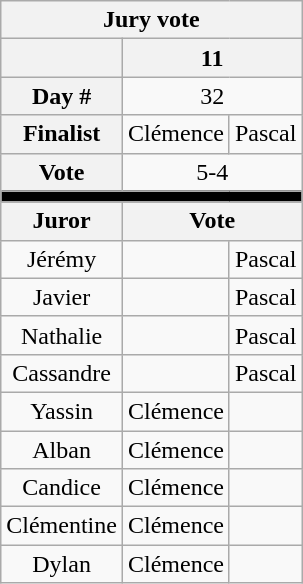<table class="wikitable" style="text-align:center">
<tr>
<th colspan=3>Jury vote</th>
</tr>
<tr>
<th></th>
<th colspan="2">11</th>
</tr>
<tr>
<th>Day #</th>
<td colspan="2">32</td>
</tr>
<tr>
<th>Finalist</th>
<td>Clémence</td>
<td>Pascal</td>
</tr>
<tr>
<th>Vote</th>
<td colspan=2>5-4</td>
</tr>
<tr>
<td colspan=13 bgcolor=black></td>
</tr>
<tr>
<th>Juror</th>
<th colspan=2>Vote</th>
</tr>
<tr>
<td>Jérémy</td>
<td></td>
<td>Pascal</td>
</tr>
<tr>
<td>Javier</td>
<td></td>
<td>Pascal</td>
</tr>
<tr>
<td>Nathalie</td>
<td></td>
<td>Pascal</td>
</tr>
<tr>
<td>Cassandre</td>
<td></td>
<td>Pascal</td>
</tr>
<tr>
<td>Yassin</td>
<td>Clémence</td>
<td></td>
</tr>
<tr>
<td>Alban</td>
<td>Clémence</td>
<td></td>
</tr>
<tr>
<td>Candice</td>
<td>Clémence</td>
<td></td>
</tr>
<tr>
<td>Clémentine</td>
<td>Clémence</td>
<td></td>
</tr>
<tr>
<td>Dylan</td>
<td>Clémence</td>
<td></td>
</tr>
</table>
